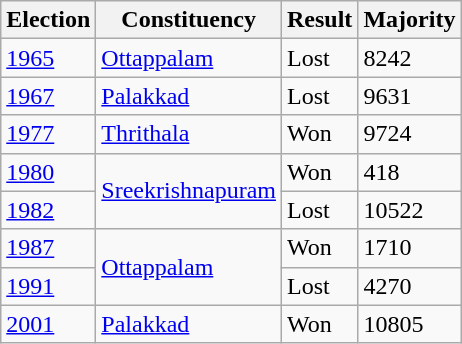<table class="wikitable sortable">
<tr>
<th>Election</th>
<th>Constituency</th>
<th>Result</th>
<th>Majority</th>
</tr>
<tr>
<td><a href='#'>1965</a></td>
<td><a href='#'>Ottappalam</a></td>
<td>Lost</td>
<td>8242</td>
</tr>
<tr>
<td><a href='#'>1967</a></td>
<td><a href='#'>Palakkad</a></td>
<td>Lost</td>
<td>9631</td>
</tr>
<tr>
<td><a href='#'>1977</a></td>
<td><a href='#'>Thrithala</a></td>
<td>Won</td>
<td>9724</td>
</tr>
<tr>
<td><a href='#'>1980</a></td>
<td rowspan="2"><a href='#'>Sreekrishnapuram</a></td>
<td>Won</td>
<td>418</td>
</tr>
<tr>
<td><a href='#'>1982</a></td>
<td>Lost</td>
<td>10522</td>
</tr>
<tr>
<td><a href='#'>1987</a></td>
<td rowspan="2"><a href='#'>Ottappalam</a></td>
<td>Won</td>
<td>1710</td>
</tr>
<tr>
<td><a href='#'>1991</a></td>
<td>Lost</td>
<td>4270</td>
</tr>
<tr>
<td><a href='#'>2001</a></td>
<td><a href='#'>Palakkad</a></td>
<td>Won</td>
<td>10805</td>
</tr>
</table>
